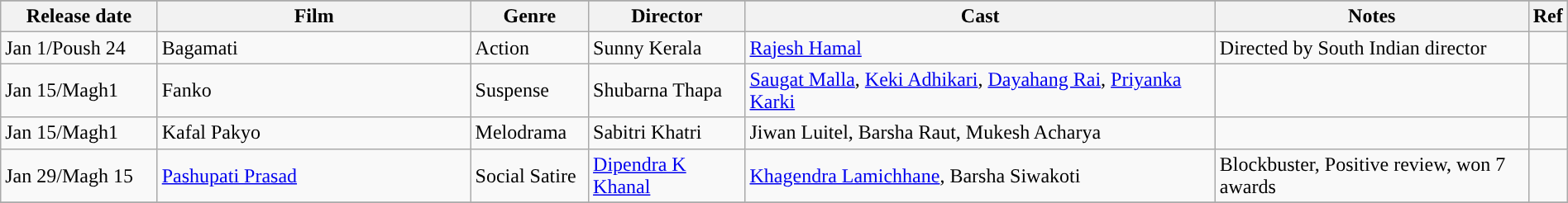<table class="wikitable sortable" style="width:100%">
<tr shor>
</tr>
<tr>
<th style="width:10%;">Release date</th>
<th style="width:20%;">Film</th>
<th !style="width:10%;">Genre</th>
<th style="width:10%;">Director</th>
<th style="width:30%;">Cast</th>
<th style="width:20%;">Notes</th>
<th style="width:2%;">Ref</th>
</tr>
<tr>
<td>Jan 1/Poush 24</td>
<td>Bagamati</td>
<td>Action</td>
<td>Sunny Kerala</td>
<td><a href='#'>Rajesh Hamal</a></td>
<td>Directed by South Indian director</td>
<td></td>
</tr>
<tr>
<td>Jan 15/Magh1</td>
<td>Fanko</td>
<td>Suspense</td>
<td>Shubarna Thapa</td>
<td><a href='#'>Saugat Malla</a>, <a href='#'>Keki Adhikari</a>, <a href='#'>Dayahang Rai</a>, <a href='#'>Priyanka Karki</a></td>
<td></td>
<td></td>
</tr>
<tr>
<td>Jan 15/Magh1</td>
<td>Kafal Pakyo</td>
<td>Melodrama</td>
<td>Sabitri Khatri</td>
<td>Jiwan Luitel, Barsha Raut, Mukesh Acharya</td>
<td></td>
<td></td>
</tr>
<tr>
<td>Jan 29/Magh 15</td>
<td><a href='#'>Pashupati Prasad</a></td>
<td>Social Satire</td>
<td><a href='#'>Dipendra K Khanal</a></td>
<td><a href='#'>Khagendra Lamichhane</a>, Barsha Siwakoti</td>
<td>Blockbuster, Positive review, won 7 awards</td>
<td></td>
</tr>
<tr>
</tr>
</table>
